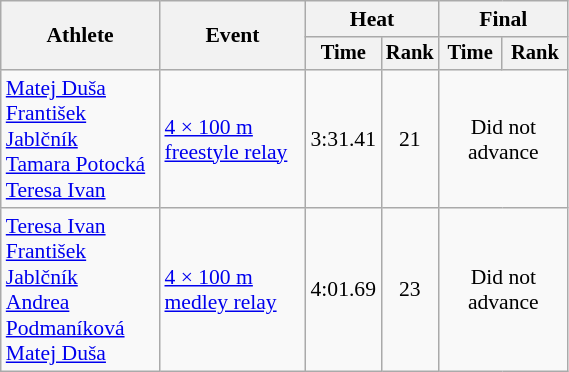<table class="wikitable" style="text-align:center; font-size:90%; width:30%;">
<tr>
<th rowspan="2">Athlete</th>
<th rowspan="2">Event</th>
<th colspan="2">Heat</th>
<th colspan="2">Final</th>
</tr>
<tr style="font-size:95%">
<th>Time</th>
<th>Rank</th>
<th>Time</th>
<th>Rank</th>
</tr>
<tr>
<td align=left><a href='#'>Matej Duša</a>  <br><a href='#'>František Jablčník</a><br><a href='#'>Tamara Potocká</a> <br><a href='#'>Teresa Ivan</a></td>
<td align=left><a href='#'>4 × 100 m freestyle relay</a></td>
<td>3:31.41</td>
<td>21</td>
<td colspan=2>Did not advance</td>
</tr>
<tr>
<td align=left><a href='#'>Teresa Ivan</a> <br><a href='#'>František Jablčník</a>  <br><a href='#'>Andrea Podmaníková</a> <br><a href='#'>Matej Duša</a></td>
<td align=left><a href='#'>4 × 100 m medley relay</a></td>
<td>4:01.69</td>
<td>23</td>
<td colspan="2">Did not advance</td>
</tr>
</table>
